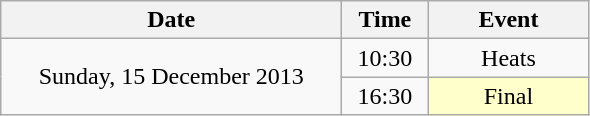<table class = "wikitable" style="text-align:center;">
<tr>
<th width=220>Date</th>
<th width=50>Time</th>
<th width=100>Event</th>
</tr>
<tr>
<td rowspan=2>Sunday, 15 December 2013</td>
<td>10:30</td>
<td>Heats</td>
</tr>
<tr>
<td>16:30</td>
<td bgcolor=ffffcc>Final</td>
</tr>
</table>
